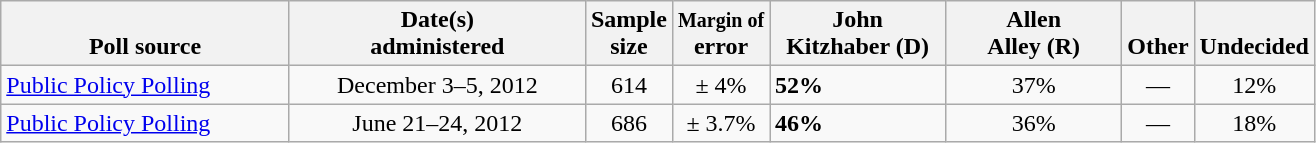<table class="wikitable">
<tr valign= bottom>
<th style="width:185px;">Poll source</th>
<th style="width:190px;">Date(s)<br>administered</th>
<th class=small>Sample<br>size</th>
<th><small>Margin of</small><br>error</th>
<th style="width:110px;">John<br>Kitzhaber (D)</th>
<th style="width:110px;">Allen<br>Alley (R)</th>
<th style="width:40px;">Other</th>
<th style="width:40px;">Undecided</th>
</tr>
<tr>
<td><a href='#'>Public Policy Polling</a></td>
<td align=center>December 3–5, 2012</td>
<td align=center>614</td>
<td align=center>± 4%</td>
<td><strong>52%</strong></td>
<td align=center>37%</td>
<td align=center>—</td>
<td align=center>12%</td>
</tr>
<tr>
<td><a href='#'>Public Policy Polling</a></td>
<td align=center>June 21–24, 2012</td>
<td align=center>686</td>
<td align=center>± 3.7%</td>
<td><strong>46%</strong></td>
<td align=center>36%</td>
<td align=center>—</td>
<td align=center>18%</td>
</tr>
</table>
